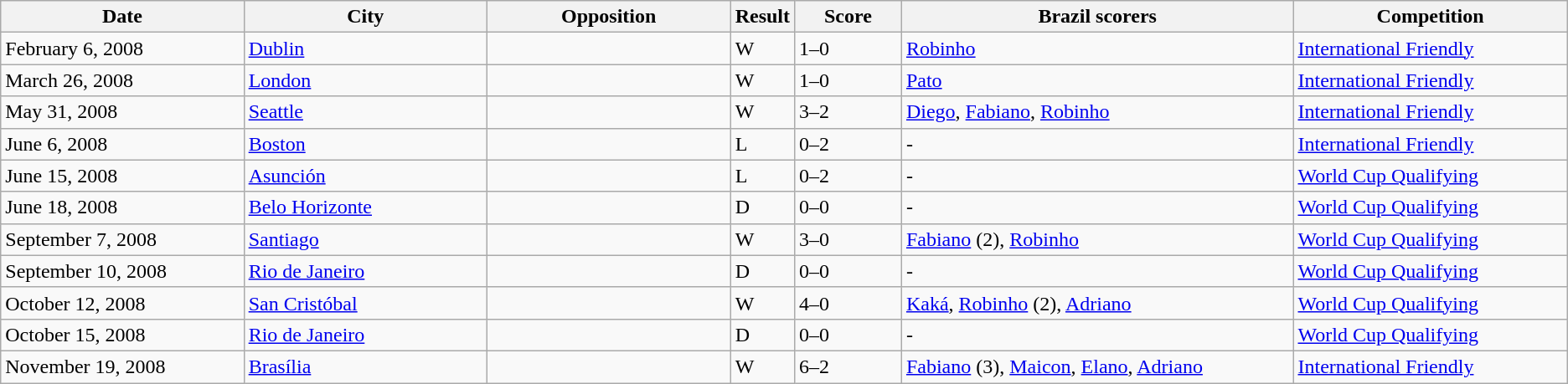<table class="wikitable" style="text-align: left;">
<tr>
<th width=16%>Date</th>
<th width=16%>City</th>
<th width=16%>Opposition</th>
<th width=1%>Result</th>
<th width=7%>Score</th>
<th width=26%>Brazil scorers</th>
<th width=18%>Competition</th>
</tr>
<tr>
<td>February 6, 2008</td>
<td> <a href='#'>Dublin</a></td>
<td></td>
<td>W</td>
<td>1–0</td>
<td><a href='#'>Robinho</a></td>
<td><a href='#'>International Friendly</a></td>
</tr>
<tr>
<td>March 26, 2008</td>
<td> <a href='#'>London</a></td>
<td></td>
<td>W</td>
<td>1–0</td>
<td><a href='#'>Pato</a></td>
<td><a href='#'>International Friendly</a></td>
</tr>
<tr>
<td>May 31, 2008</td>
<td> <a href='#'>Seattle</a></td>
<td></td>
<td>W</td>
<td>3–2</td>
<td><a href='#'>Diego</a>, <a href='#'>Fabiano</a>, <a href='#'>Robinho</a></td>
<td><a href='#'>International Friendly</a></td>
</tr>
<tr>
<td>June 6, 2008</td>
<td> <a href='#'>Boston</a></td>
<td></td>
<td>L</td>
<td>0–2</td>
<td>-</td>
<td><a href='#'>International Friendly</a></td>
</tr>
<tr>
<td>June 15, 2008</td>
<td> <a href='#'>Asunción</a></td>
<td></td>
<td>L</td>
<td>0–2</td>
<td>-</td>
<td><a href='#'>World Cup Qualifying</a></td>
</tr>
<tr>
<td>June 18, 2008</td>
<td> <a href='#'>Belo Horizonte</a></td>
<td></td>
<td>D</td>
<td>0–0</td>
<td>-</td>
<td><a href='#'>World Cup Qualifying</a></td>
</tr>
<tr>
<td>September 7, 2008</td>
<td> <a href='#'>Santiago</a></td>
<td></td>
<td>W</td>
<td>3–0</td>
<td><a href='#'>Fabiano</a> (2), <a href='#'>Robinho</a></td>
<td><a href='#'>World Cup Qualifying</a></td>
</tr>
<tr>
<td>September 10, 2008</td>
<td> <a href='#'>Rio de Janeiro</a></td>
<td></td>
<td>D</td>
<td>0–0</td>
<td>-</td>
<td><a href='#'>World Cup Qualifying</a></td>
</tr>
<tr>
<td>October 12, 2008</td>
<td> <a href='#'>San Cristóbal</a></td>
<td></td>
<td>W</td>
<td>4–0</td>
<td><a href='#'>Kaká</a>, <a href='#'>Robinho</a> (2), <a href='#'>Adriano</a></td>
<td><a href='#'>World Cup Qualifying</a></td>
</tr>
<tr>
<td>October 15, 2008</td>
<td> <a href='#'>Rio de Janeiro</a></td>
<td></td>
<td>D</td>
<td>0–0</td>
<td>-</td>
<td><a href='#'>World Cup Qualifying</a></td>
</tr>
<tr>
<td>November 19, 2008</td>
<td> <a href='#'>Brasília</a></td>
<td></td>
<td>W</td>
<td>6–2</td>
<td><a href='#'>Fabiano</a> (3), <a href='#'>Maicon</a>, <a href='#'>Elano</a>, <a href='#'>Adriano</a></td>
<td><a href='#'>International Friendly</a></td>
</tr>
</table>
